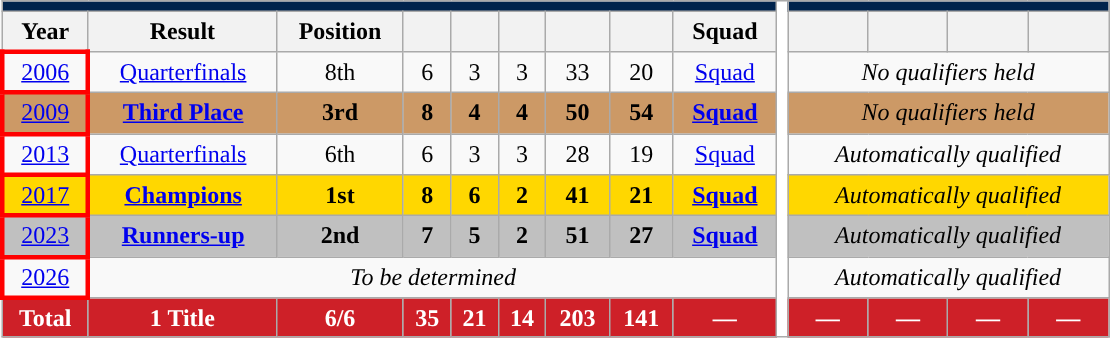<table class="wikitable" style="text-align: center;">
<tr>
<th style="background:#00234C;" colspan="9"><a href='#'></a> </th>
<th style="background:white; width:1%;" rowspan="9"></th>
<th style="background:#00234C; color:#FFFFFF;" colspan="5"><a href='#'></a> </th>
</tr>
<tr>
<th scope="col">Year</th>
<th scope="col">Result</th>
<th scope="col">Position</th>
<th scope="col"></th>
<th scope="col"></th>
<th scope="col"></th>
<th scope="col"></th>
<th scope="col"></th>
<th scope="col">Squad</th>
<th scope="col"></th>
<th scope="col"></th>
<th scope="col"></th>
<th scope="col"></th>
</tr>
<tr>
<td style="border: 3px solid red" scope="row"> <a href='#'>2006</a></td>
<td><a href='#'>Quarterfinals</a></td>
<td>8th</td>
<td>6</td>
<td>3</td>
<td>3</td>
<td>33</td>
<td>20</td>
<td><a href='#'>Squad</a></td>
<td colspan="4" style="text-align:center;"><em>No qualifiers held</em></td>
</tr>
<tr style="background:#c96;">
<td style="border: 3px solid red" scope="row"> <a href='#'>2009</a></td>
<td><strong><a href='#'>Third Place</a></strong></td>
<td><strong>3rd</strong></td>
<td><strong>8</strong></td>
<td><strong>4</strong></td>
<td><strong>4</strong></td>
<td><strong>50</strong></td>
<td><strong>54</strong></td>
<td><strong><a href='#'>Squad</a></strong></td>
<td colspan="4" style="text-align:center;"><em>No qualifiers held</em></td>
</tr>
<tr>
<td style="border: 3px solid red" scope="row"> <a href='#'>2013</a></td>
<td><a href='#'>Quarterfinals</a></td>
<td>6th</td>
<td>6</td>
<td>3</td>
<td>3</td>
<td>28</td>
<td>19</td>
<td><a href='#'>Squad</a></td>
<td colspan="4" style="text-align:center;"><em>Automatically qualified</em></td>
</tr>
<tr style="background:gold;">
<td style="border: 3px solid red" scope="row"> <a href='#'>2017</a></td>
<td><strong><a href='#'>Champions</a></strong></td>
<td><strong>1st</strong></td>
<td><strong>8</strong></td>
<td><strong>6</strong></td>
<td><strong>2</strong></td>
<td><strong>41</strong></td>
<td><strong>21</strong></td>
<td><strong><a href='#'>Squad</a></strong></td>
<td colspan="4" style="text-align:center;"><em>Automatically qualified</em></td>
</tr>
<tr style="background:Silver;">
<td style="border: 3px solid red" scope="row"> <a href='#'>2023</a></td>
<td><strong><a href='#'>Runners-up</a></strong></td>
<td><strong>2nd</strong></td>
<td><strong>7</strong></td>
<td><strong>5</strong></td>
<td><strong>2</strong></td>
<td><strong>51</strong></td>
<td><strong>27</strong></td>
<td><strong><a href='#'>Squad</a></strong></td>
<td colspan="4" style="text-align:center;"><em>Automatically qualified</em></td>
</tr>
<tr>
<td style="border: 3px solid red"> <a href='#'>2026</a></td>
<td colspan=8 align=center><em>To be determined</em></td>
<td colspan=4 align=center><em>Automatically qualified</em></td>
</tr>
<tr>
<th style="color:white; background:#CE2028;">Total</th>
<th style="color:white; background:#CE2028;">1 Title</th>
<th style="color:white; background:#CE2028;">6/6</th>
<th style="color:white; background:#CE2028;">35</th>
<th style="color:white; background:#CE2028;">21</th>
<th style="color:white; background:#CE2028;">14</th>
<th style="color:white; background:#CE2028;">203</th>
<th style="color:white; background:#CE2028;">141</th>
<th style="color:white; background:#CE2028;">—</th>
<th style="color:white; background:#CE2028;">—</th>
<th style="color:white; background:#CE2028;">—</th>
<th style="color:white; background:#CE2028;">—</th>
<th style="color:white; background:#CE2028;">—</th>
</tr>
</table>
